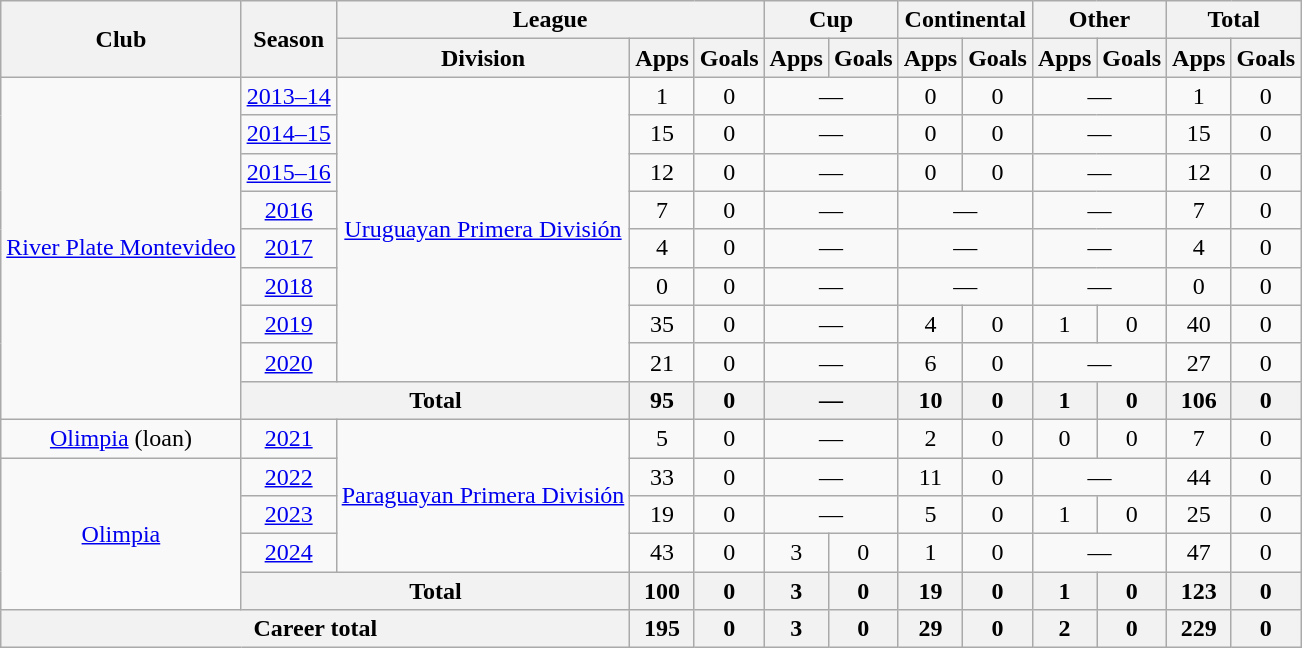<table class="wikitable" Style="text-align: center">
<tr>
<th rowspan="2">Club</th>
<th rowspan="2">Season</th>
<th colspan="3">League</th>
<th colspan="2">Cup</th>
<th colspan="2">Continental</th>
<th colspan="2">Other</th>
<th colspan="2">Total</th>
</tr>
<tr>
<th>Division</th>
<th>Apps</th>
<th>Goals</th>
<th>Apps</th>
<th>Goals</th>
<th>Apps</th>
<th>Goals</th>
<th>Apps</th>
<th>Goals</th>
<th>Apps</th>
<th>Goals</th>
</tr>
<tr>
<td rowspan="9"><a href='#'>River Plate Montevideo</a></td>
<td><a href='#'>2013–14</a></td>
<td rowspan="8"><a href='#'>Uruguayan Primera División</a></td>
<td>1</td>
<td>0</td>
<td colspan="2">—</td>
<td>0</td>
<td>0</td>
<td colspan="2">—</td>
<td>1</td>
<td>0</td>
</tr>
<tr>
<td><a href='#'>2014–15</a></td>
<td>15</td>
<td>0</td>
<td colspan="2">—</td>
<td>0</td>
<td>0</td>
<td colspan="2">—</td>
<td>15</td>
<td>0</td>
</tr>
<tr>
<td><a href='#'>2015–16</a></td>
<td>12</td>
<td>0</td>
<td colspan="2">—</td>
<td>0</td>
<td>0</td>
<td colspan="2">—</td>
<td>12</td>
<td>0</td>
</tr>
<tr>
<td><a href='#'>2016</a></td>
<td>7</td>
<td>0</td>
<td colspan="2">—</td>
<td colspan="2">—</td>
<td colspan="2">—</td>
<td>7</td>
<td>0</td>
</tr>
<tr>
<td><a href='#'>2017</a></td>
<td>4</td>
<td>0</td>
<td colspan="2">—</td>
<td colspan="2">—</td>
<td colspan="2">—</td>
<td>4</td>
<td>0</td>
</tr>
<tr>
<td><a href='#'>2018</a></td>
<td>0</td>
<td>0</td>
<td colspan="2">—</td>
<td colspan="2">—</td>
<td colspan="2">—</td>
<td>0</td>
<td>0</td>
</tr>
<tr>
<td><a href='#'>2019</a></td>
<td>35</td>
<td>0</td>
<td colspan="2">—</td>
<td>4</td>
<td>0</td>
<td>1</td>
<td>0</td>
<td>40</td>
<td>0</td>
</tr>
<tr>
<td><a href='#'>2020</a></td>
<td>21</td>
<td>0</td>
<td colspan="2">—</td>
<td>6</td>
<td>0</td>
<td colspan="2">—</td>
<td>27</td>
<td>0</td>
</tr>
<tr>
<th colspan="2">Total</th>
<th>95</th>
<th>0</th>
<th colspan="2">—</th>
<th>10</th>
<th>0</th>
<th>1</th>
<th>0</th>
<th>106</th>
<th>0</th>
</tr>
<tr>
<td><a href='#'>Olimpia</a> (loan)</td>
<td><a href='#'>2021</a></td>
<td rowspan="4"><a href='#'>Paraguayan Primera División</a></td>
<td>5</td>
<td>0</td>
<td colspan="2">—</td>
<td>2</td>
<td>0</td>
<td>0</td>
<td>0</td>
<td>7</td>
<td>0</td>
</tr>
<tr>
<td rowspan="4"><a href='#'>Olimpia</a></td>
<td><a href='#'>2022</a></td>
<td>33</td>
<td>0</td>
<td colspan="2">—</td>
<td>11</td>
<td>0</td>
<td colspan="2">—</td>
<td>44</td>
<td>0</td>
</tr>
<tr>
<td><a href='#'>2023</a></td>
<td>19</td>
<td>0</td>
<td colspan="2">—</td>
<td>5</td>
<td>0</td>
<td>1</td>
<td>0</td>
<td>25</td>
<td>0</td>
</tr>
<tr>
<td><a href='#'>2024</a></td>
<td>43</td>
<td>0</td>
<td>3</td>
<td>0</td>
<td>1</td>
<td>0</td>
<td colspan="2">—</td>
<td>47</td>
<td>0</td>
</tr>
<tr>
<th colspan="2">Total</th>
<th>100</th>
<th>0</th>
<th>3</th>
<th>0</th>
<th>19</th>
<th>0</th>
<th>1</th>
<th>0</th>
<th>123</th>
<th>0</th>
</tr>
<tr>
<th colspan="3">Career total</th>
<th>195</th>
<th>0</th>
<th>3</th>
<th>0</th>
<th>29</th>
<th>0</th>
<th>2</th>
<th>0</th>
<th>229</th>
<th>0</th>
</tr>
</table>
